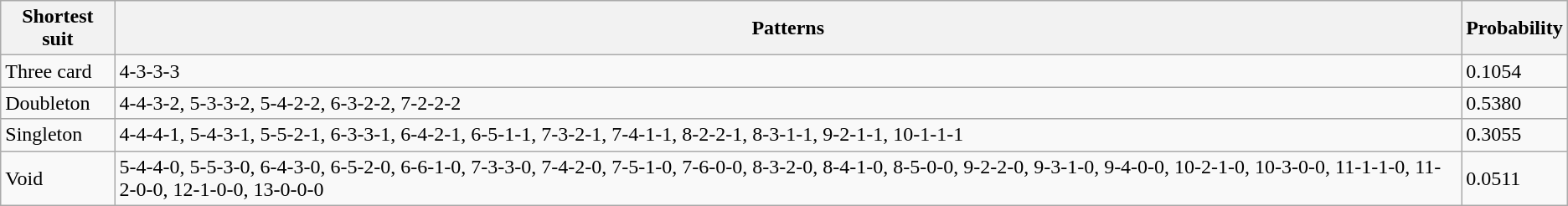<table class=wikitable>
<tr>
<th>Shortest suit</th>
<th>Patterns</th>
<th>Probability</th>
</tr>
<tr>
<td>Three card</td>
<td>4-3-3-3</td>
<td>0.1054</td>
</tr>
<tr>
<td>Doubleton</td>
<td>4-4-3-2, 5-3-3-2, 5-4-2-2, 6-3-2-2, 7-2-2-2</td>
<td>0.5380</td>
</tr>
<tr>
<td>Singleton</td>
<td>4-4-4-1, 5-4-3-1, 5-5-2-1, 6-3-3-1, 6-4-2-1, 6-5-1-1, 7-3-2-1, 7-4-1-1, 8-2-2-1, 8-3-1-1, 9-2-1-1, 10-1-1-1</td>
<td>0.3055</td>
</tr>
<tr>
<td>Void</td>
<td>5-4-4-0, 5-5-3-0, 6-4-3-0, 6-5-2-0, 6-6-1-0, 7-3-3-0, 7-4-2-0, 7-5-1-0, 7-6-0-0, 8-3-2-0, 8-4-1-0, 8-5-0-0, 9-2-2-0, 9-3-1-0, 9-4-0-0, 10-2-1-0, 10-3-0-0, 11-1-1-0, 11-2-0-0, 12-1-0-0, 13-0-0-0</td>
<td>0.0511</td>
</tr>
</table>
